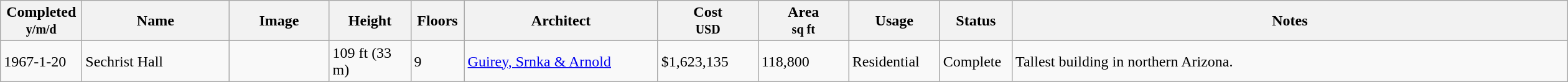<table class="wikitable sortable" style="width:1680px;">
<tr>
<th style="width:80px;">Completed <br><small>y/m/d</small></th>
<th style="width:150px;">Name</th>
<th style="width:100px;" class="unsortable">Image</th>
<th style="width:80px;" data-sort- type="number">Height</th>
<th style="width:50px;" data-sort- type="number">Floors</th>
<th style="width:200px;">Architect</th>
<th style="width:100px;">Cost <br><small>USD</small></th>
<th style="width:90px;">Area <br><small>sq ft</small></th>
<th style="width:90px;">Usage</th>
<th style="width:70px;">Status</th>
<th class="unsortable">Notes</th>
</tr>
<tr>
<td>1967-1-20</td>
<td>Sechrist Hall</td>
<td></td>
<td>109 ft (33 m)</td>
<td>9</td>
<td> <a href='#'>Guirey, Srnka & Arnold</a></td>
<td>$1,623,135</td>
<td>118,800</td>
<td>Residential</td>
<td><span>Complete</span></td>
<td>Tallest building in northern Arizona.</td>
</tr>
</table>
